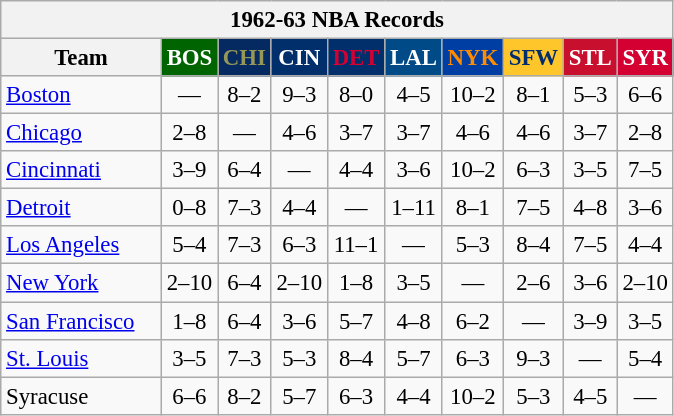<table class="wikitable" style="font-size:95%; text-align:center;">
<tr>
<th colspan=10>1962-63 NBA Records</th>
</tr>
<tr>
<th width=100>Team</th>
<th style="background:#006400;color:#FFFFFF;width=35">BOS</th>
<th style="background:#052A61;color:#979757;width=35">CHI</th>
<th style="background:#012F6B;color:#FFFFFF;width=35">CIN</th>
<th style="background:#012F6B;color:#D40032;width=35">DET</th>
<th style="background:#004B87;color:#FFFFFF;width=35">LAL</th>
<th style="background:#003EA4;color:#FF8C00;width=35">NYK</th>
<th style="background:#FFC62C;color:#012D6C;width=35">SFW</th>
<th style="background:#C90F2E;color:#FFFFFF;width=35">STL</th>
<th style="background:#D40032;color:#FFFFFF;width=35">SYR</th>
</tr>
<tr>
<td style="text-align:left;"><a href='#'>Boston</a></td>
<td>—</td>
<td>8–2</td>
<td>9–3</td>
<td>8–0</td>
<td>4–5</td>
<td>10–2</td>
<td>8–1</td>
<td>5–3</td>
<td>6–6</td>
</tr>
<tr>
<td style="text-align:left;"><a href='#'>Chicago</a></td>
<td>2–8</td>
<td>—</td>
<td>4–6</td>
<td>3–7</td>
<td>3–7</td>
<td>4–6</td>
<td>4–6</td>
<td>3–7</td>
<td>2–8</td>
</tr>
<tr>
<td style="text-align:left;"><a href='#'>Cincinnati</a></td>
<td>3–9</td>
<td>6–4</td>
<td>—</td>
<td>4–4</td>
<td>3–6</td>
<td>10–2</td>
<td>6–3</td>
<td>3–5</td>
<td>7–5</td>
</tr>
<tr>
<td style="text-align:left;"><a href='#'>Detroit</a></td>
<td>0–8</td>
<td>7–3</td>
<td>4–4</td>
<td>—</td>
<td>1–11</td>
<td>8–1</td>
<td>7–5</td>
<td>4–8</td>
<td>3–6</td>
</tr>
<tr>
<td style="text-align:left;"><a href='#'>Los Angeles</a></td>
<td>5–4</td>
<td>7–3</td>
<td>6–3</td>
<td>11–1</td>
<td>—</td>
<td>5–3</td>
<td>8–4</td>
<td>7–5</td>
<td>4–4</td>
</tr>
<tr>
<td style="text-align:left;"><a href='#'>New York</a></td>
<td>2–10</td>
<td>6–4</td>
<td>2–10</td>
<td>1–8</td>
<td>3–5</td>
<td>—</td>
<td>2–6</td>
<td>3–6</td>
<td>2–10</td>
</tr>
<tr>
<td style="text-align:left;"><a href='#'>San Francisco</a></td>
<td>1–8</td>
<td>6–4</td>
<td>3–6</td>
<td>5–7</td>
<td>4–8</td>
<td>6–2</td>
<td>—</td>
<td>3–9</td>
<td>3–5</td>
</tr>
<tr>
<td style="text-align:left;"><a href='#'>St. Louis</a></td>
<td>3–5</td>
<td>7–3</td>
<td>5–3</td>
<td>8–4</td>
<td>5–7</td>
<td>6–3</td>
<td>9–3</td>
<td>—</td>
<td>5–4</td>
</tr>
<tr>
<td style="text-align:left;">Syracuse</td>
<td>6–6</td>
<td>8–2</td>
<td>5–7</td>
<td>6–3</td>
<td>4–4</td>
<td>10–2</td>
<td>5–3</td>
<td>4–5</td>
<td>—</td>
</tr>
</table>
